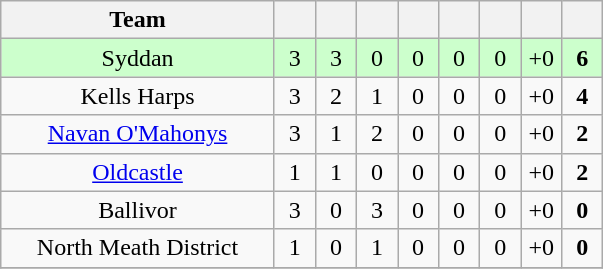<table class="wikitable" style="text-align:center">
<tr>
<th style="width:175px;">Team</th>
<th width="20"></th>
<th width="20"></th>
<th width="20"></th>
<th width="20"></th>
<th width="20"></th>
<th width="20"></th>
<th width="20"></th>
<th width="20"></th>
</tr>
<tr style="background:#cfc;">
<td>Syddan</td>
<td>3</td>
<td>3</td>
<td>0</td>
<td>0</td>
<td>0</td>
<td>0</td>
<td>+0</td>
<td><strong>6</strong></td>
</tr>
<tr>
<td>Kells Harps</td>
<td>3</td>
<td>2</td>
<td>1</td>
<td>0</td>
<td>0</td>
<td>0</td>
<td>+0</td>
<td><strong>4</strong></td>
</tr>
<tr>
<td><a href='#'>Navan O'Mahonys</a></td>
<td>3</td>
<td>1</td>
<td>2</td>
<td>0</td>
<td>0</td>
<td>0</td>
<td>+0</td>
<td><strong>2</strong></td>
</tr>
<tr>
<td><a href='#'>Oldcastle</a></td>
<td>1</td>
<td>1</td>
<td>0</td>
<td>0</td>
<td>0</td>
<td>0</td>
<td>+0</td>
<td><strong>2</strong></td>
</tr>
<tr>
<td>Ballivor</td>
<td>3</td>
<td>0</td>
<td>3</td>
<td>0</td>
<td>0</td>
<td>0</td>
<td>+0</td>
<td><strong>0</strong></td>
</tr>
<tr>
<td>North Meath District</td>
<td>1</td>
<td>0</td>
<td>1</td>
<td>0</td>
<td>0</td>
<td>0</td>
<td>+0</td>
<td><strong>0</strong></td>
</tr>
<tr>
</tr>
</table>
